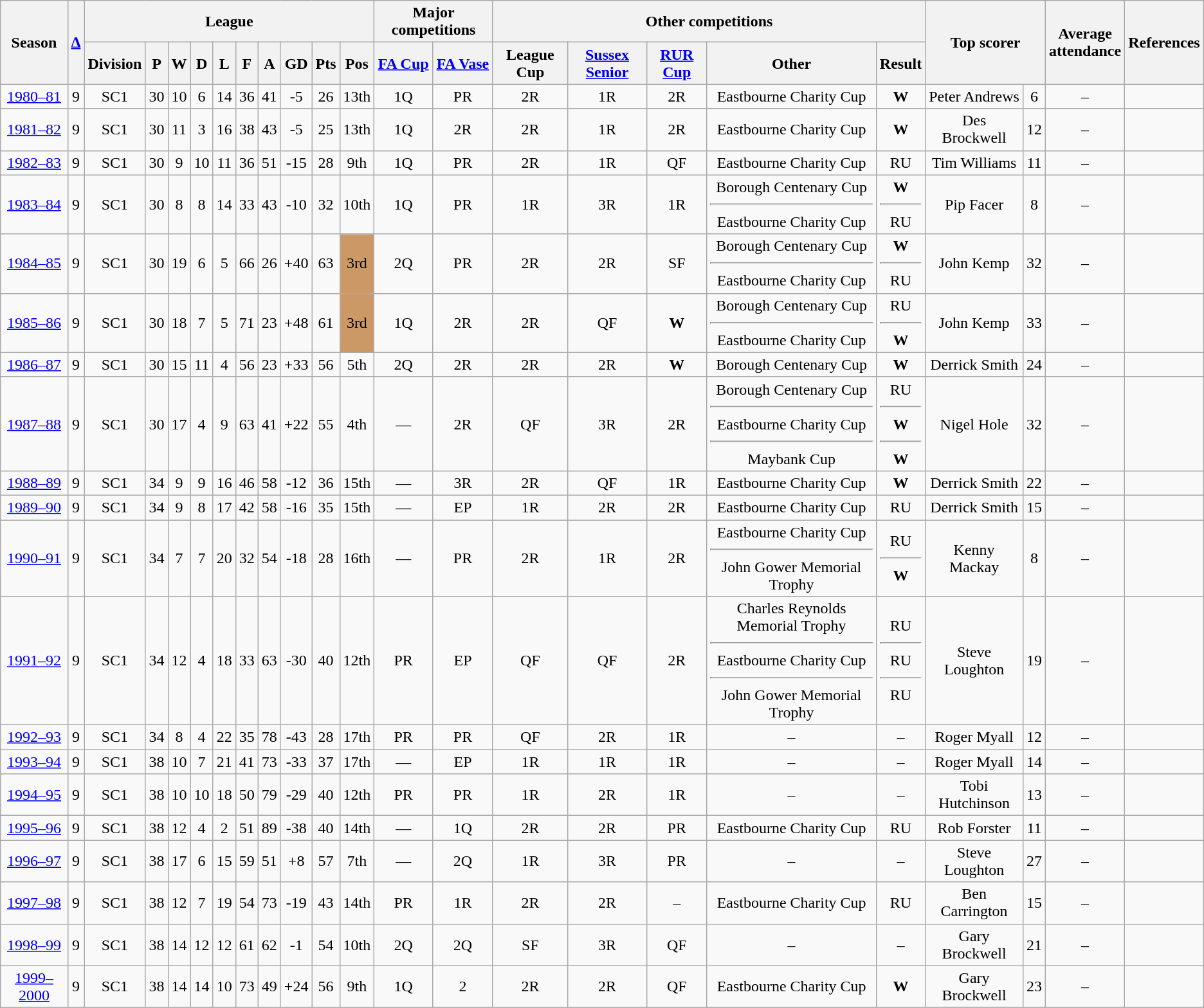<table class="wikitable" style="text-align: center">
<tr>
<th rowspan=2>Season</th>
<th rowspan=2><a href='#'>∆</a></th>
<th colspan=10>League</th>
<th colspan=2>Major competitions</th>
<th colspan=5>Other competitions</th>
<th colspan=2 rowspan=2>Top scorer</th>
<th rowspan=2>Average<br>attendance</th>
<th rowspan=2>References</th>
</tr>
<tr>
<th>Division</th>
<th>P</th>
<th>W</th>
<th>D</th>
<th>L</th>
<th>F</th>
<th>A</th>
<th>GD</th>
<th>Pts</th>
<th>Pos</th>
<th><a href='#'>FA Cup</a></th>
<th><a href='#'>FA Vase</a></th>
<th>League Cup</th>
<th><a href='#'>Sussex Senior</a></th>
<th><a href='#'>RUR Cup</a></th>
<th>Other</th>
<th>Result</th>
</tr>
<tr>
<td><a href='#'>1980–81</a></td>
<td>9</td>
<td>SC1</td>
<td>30</td>
<td>10</td>
<td>6</td>
<td>14</td>
<td>36</td>
<td>41</td>
<td>-5</td>
<td>26</td>
<td>13th</td>
<td>1Q</td>
<td>PR</td>
<td>2R</td>
<td>1R</td>
<td>2R</td>
<td> Eastbourne Charity Cup</td>
<td> <div><strong>W</strong></div></td>
<td>Peter Andrews</td>
<td>6</td>
<td>–</td>
<td></td>
</tr>
<tr>
<td><a href='#'>1981–82</a></td>
<td>9</td>
<td>SC1</td>
<td>30</td>
<td>11</td>
<td>3</td>
<td>16</td>
<td>38</td>
<td>43</td>
<td>-5</td>
<td>25</td>
<td>13th</td>
<td>1Q</td>
<td>2R</td>
<td>2R</td>
<td>1R</td>
<td>2R</td>
<td> Eastbourne Charity Cup</td>
<td> <div><strong>W</strong></div></td>
<td>Des Brockwell</td>
<td>12</td>
<td>–</td>
<td></td>
</tr>
<tr>
<td><a href='#'>1982–83</a></td>
<td>9</td>
<td>SC1</td>
<td>30</td>
<td>9</td>
<td>10</td>
<td>11</td>
<td>36</td>
<td>51</td>
<td>-15</td>
<td>28</td>
<td>9th</td>
<td>1Q</td>
<td>PR</td>
<td>2R</td>
<td>1R</td>
<td>QF</td>
<td> Eastbourne Charity Cup</td>
<td> <div>RU</div></td>
<td>Tim Williams</td>
<td>11</td>
<td>–</td>
<td></td>
</tr>
<tr>
<td><a href='#'>1983–84</a></td>
<td>9</td>
<td>SC1</td>
<td>30</td>
<td>8</td>
<td>8</td>
<td>14</td>
<td>33</td>
<td>43</td>
<td>-10</td>
<td>32</td>
<td>10th</td>
<td>1Q</td>
<td>PR</td>
<td>1R</td>
<td>3R</td>
<td>1R</td>
<td> Borough Centenary Cup<hr>Eastbourne Charity Cup</td>
<td> <div><strong>W</strong></div><hr><div>RU</div></td>
<td>Pip Facer</td>
<td>8</td>
<td>–</td>
<td></td>
</tr>
<tr>
<td><a href='#'>1984–85</a></td>
<td>9</td>
<td>SC1</td>
<td>30</td>
<td>19</td>
<td>6</td>
<td>5</td>
<td>66</td>
<td>26</td>
<td>+40</td>
<td>63</td>
<td bgcolor=#CC9966>3rd</td>
<td>2Q</td>
<td>PR</td>
<td>2R</td>
<td>2R</td>
<td>SF</td>
<td> Borough Centenary Cup<hr>Eastbourne Charity Cup</td>
<td> <div><strong>W</strong></div><hr><div>RU</div></td>
<td>John Kemp</td>
<td>32</td>
<td>–</td>
<td></td>
</tr>
<tr>
<td><a href='#'>1985–86</a></td>
<td>9</td>
<td>SC1</td>
<td>30</td>
<td>18</td>
<td>7</td>
<td>5</td>
<td>71</td>
<td>23</td>
<td>+48</td>
<td>61</td>
<td bgcolor=#CC9966>3rd</td>
<td>1Q</td>
<td>2R</td>
<td>2R</td>
<td>QF</td>
<td><div><strong>W</strong></div></td>
<td> Borough Centenary Cup<hr>Eastbourne Charity Cup</td>
<td> <div>RU</div><hr><div><strong>W</strong></div></td>
<td>John Kemp</td>
<td>33</td>
<td>–</td>
<td></td>
</tr>
<tr>
<td><a href='#'>1986–87</a></td>
<td>9</td>
<td>SC1</td>
<td>30</td>
<td>15</td>
<td>11</td>
<td>4</td>
<td>56</td>
<td>23</td>
<td>+33</td>
<td>56</td>
<td>5th</td>
<td>2Q</td>
<td>2R</td>
<td>2R</td>
<td>2R</td>
<td><div><strong>W</strong></div></td>
<td> Borough Centenary Cup</td>
<td> <div><strong>W</strong></div></td>
<td>Derrick Smith</td>
<td>24</td>
<td>–</td>
<td></td>
</tr>
<tr>
<td><a href='#'>1987–88</a></td>
<td>9</td>
<td>SC1</td>
<td>30</td>
<td>17</td>
<td>4</td>
<td>9</td>
<td>63</td>
<td>41</td>
<td>+22</td>
<td>55</td>
<td>4th</td>
<td>—</td>
<td>2R</td>
<td>QF</td>
<td>3R</td>
<td>2R</td>
<td> Borough Centenary Cup<hr>Eastbourne Charity Cup<hr>Maybank Cup</td>
<td> <div>RU</div><hr><div><strong>W</strong></div><hr><div><strong>W</strong></div></td>
<td>Nigel Hole</td>
<td>32</td>
<td>–</td>
<td></td>
</tr>
<tr>
<td><a href='#'>1988–89</a></td>
<td>9</td>
<td>SC1</td>
<td>34</td>
<td>9</td>
<td>9</td>
<td>16</td>
<td>46</td>
<td>58</td>
<td>-12</td>
<td>36</td>
<td>15th</td>
<td>—</td>
<td>3R</td>
<td>2R</td>
<td>QF</td>
<td>1R</td>
<td> Eastbourne Charity Cup</td>
<td> <div><strong>W</strong></div></td>
<td>Derrick Smith</td>
<td>22</td>
<td>–</td>
<td></td>
</tr>
<tr>
<td><a href='#'>1989–90</a></td>
<td>9</td>
<td>SC1</td>
<td>34</td>
<td>9</td>
<td>8</td>
<td>17</td>
<td>42</td>
<td>58</td>
<td>-16</td>
<td>35</td>
<td>15th</td>
<td>—</td>
<td>EP</td>
<td>1R</td>
<td>2R</td>
<td>2R</td>
<td> Eastbourne Charity Cup</td>
<td> <div>RU</div></td>
<td>Derrick Smith</td>
<td>15</td>
<td>–</td>
<td></td>
</tr>
<tr>
<td><a href='#'>1990–91</a></td>
<td>9</td>
<td>SC1</td>
<td>34</td>
<td>7</td>
<td>7</td>
<td>20</td>
<td>32</td>
<td>54</td>
<td>-18</td>
<td>28</td>
<td>16th</td>
<td>—</td>
<td>PR</td>
<td>2R</td>
<td>1R</td>
<td>2R</td>
<td> Eastbourne Charity Cup<hr>John Gower Memorial Trophy</td>
<td> <div>RU</div><hr><div><strong>W</strong></div></td>
<td>Kenny Mackay</td>
<td>8</td>
<td>–</td>
<td></td>
</tr>
<tr>
<td><a href='#'>1991–92</a></td>
<td>9</td>
<td>SC1</td>
<td>34</td>
<td>12</td>
<td>4</td>
<td>18</td>
<td>33</td>
<td>63</td>
<td>-30</td>
<td>40</td>
<td>12th</td>
<td>PR</td>
<td>EP</td>
<td>QF</td>
<td>QF</td>
<td>2R</td>
<td> Charles Reynolds Memorial Trophy<hr>Eastbourne Charity Cup<hr>John Gower Memorial Trophy</td>
<td> <div>RU</div><hr><div>RU</div><hr><div>RU</div></td>
<td>Steve Loughton</td>
<td>19</td>
<td>–</td>
<td></td>
</tr>
<tr>
<td><a href='#'>1992–93</a></td>
<td>9</td>
<td>SC1</td>
<td>34</td>
<td>8</td>
<td>4</td>
<td>22</td>
<td>35</td>
<td>78</td>
<td>-43</td>
<td>28</td>
<td>17th</td>
<td>PR</td>
<td>PR</td>
<td>QF</td>
<td>2R</td>
<td>1R</td>
<td> –</td>
<td> –</td>
<td>Roger Myall</td>
<td>12</td>
<td>–</td>
<td></td>
</tr>
<tr>
<td><a href='#'>1993–94</a></td>
<td>9</td>
<td>SC1</td>
<td>38</td>
<td>10</td>
<td>7</td>
<td>21</td>
<td>41</td>
<td>73</td>
<td>-33</td>
<td>37</td>
<td>17th</td>
<td>—</td>
<td>EP</td>
<td>1R</td>
<td>1R</td>
<td>1R</td>
<td> –</td>
<td> –</td>
<td>Roger Myall</td>
<td>14</td>
<td>–</td>
<td></td>
</tr>
<tr>
<td><a href='#'>1994–95</a></td>
<td>9</td>
<td>SC1</td>
<td>38</td>
<td>10</td>
<td>10</td>
<td>18</td>
<td>50</td>
<td>79</td>
<td>-29</td>
<td>40</td>
<td>12th</td>
<td>PR</td>
<td>PR</td>
<td>1R</td>
<td>2R</td>
<td>1R</td>
<td> –</td>
<td> –</td>
<td>Tobi Hutchinson</td>
<td>13</td>
<td>–</td>
<td></td>
</tr>
<tr>
<td><a href='#'>1995–96</a></td>
<td>9</td>
<td>SC1</td>
<td>38</td>
<td>12</td>
<td>4</td>
<td>2</td>
<td>51</td>
<td>89</td>
<td>-38</td>
<td>40</td>
<td>14th</td>
<td>—</td>
<td>1Q</td>
<td>2R</td>
<td>2R</td>
<td>PR</td>
<td> Eastbourne Charity Cup</td>
<td> <div>RU</div></td>
<td>Rob Forster</td>
<td>11</td>
<td>–</td>
<td></td>
</tr>
<tr>
<td><a href='#'>1996–97</a></td>
<td>9</td>
<td>SC1</td>
<td>38</td>
<td>17</td>
<td>6</td>
<td>15</td>
<td>59</td>
<td>51</td>
<td>+8</td>
<td>57</td>
<td>7th</td>
<td>—</td>
<td>2Q</td>
<td>1R</td>
<td>3R</td>
<td>PR</td>
<td> –</td>
<td> –</td>
<td>Steve Loughton</td>
<td>27</td>
<td>–</td>
<td></td>
</tr>
<tr>
<td><a href='#'>1997–98</a></td>
<td>9</td>
<td>SC1</td>
<td>38</td>
<td>12</td>
<td>7</td>
<td>19</td>
<td>54</td>
<td>73</td>
<td>-19</td>
<td>43</td>
<td>14th</td>
<td>PR</td>
<td>1R</td>
<td>2R</td>
<td>2R</td>
<td>–</td>
<td> Eastbourne Charity Cup</td>
<td> <div>RU</div></td>
<td>Ben Carrington</td>
<td>15</td>
<td>–</td>
<td></td>
</tr>
<tr>
<td><a href='#'>1998–99</a></td>
<td>9</td>
<td>SC1</td>
<td>38</td>
<td>14</td>
<td>12</td>
<td>12</td>
<td>61</td>
<td>62</td>
<td>-1</td>
<td>54</td>
<td>10th</td>
<td>2Q</td>
<td>2Q</td>
<td>SF</td>
<td>3R</td>
<td>QF</td>
<td> –</td>
<td> –</td>
<td>Gary Brockwell</td>
<td>21</td>
<td>–</td>
<td></td>
</tr>
<tr>
<td><a href='#'>1999–2000</a></td>
<td>9</td>
<td>SC1</td>
<td>38</td>
<td>14</td>
<td>14</td>
<td>10</td>
<td>73</td>
<td>49</td>
<td>+24</td>
<td>56</td>
<td>9th</td>
<td>1Q</td>
<td>2</td>
<td>2R</td>
<td>2R</td>
<td>QF</td>
<td> Eastbourne Charity Cup</td>
<td> <div><strong>W</strong></div></td>
<td>Gary Brockwell</td>
<td>23</td>
<td>–</td>
<td></td>
</tr>
<tr>
</tr>
</table>
